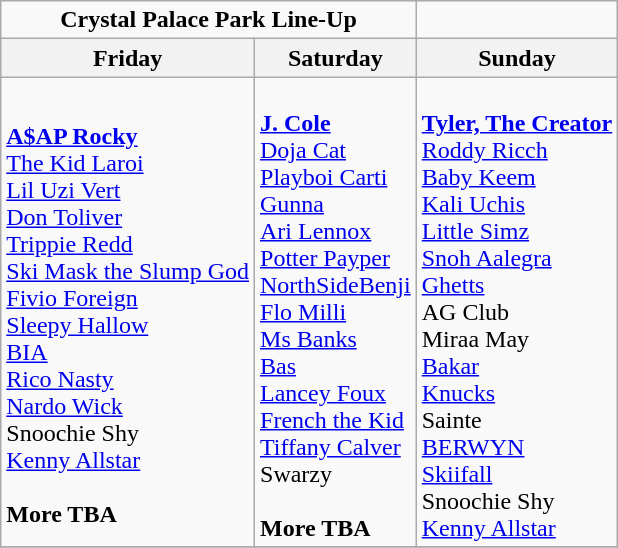<table class="wikitable">
<tr>
<td colspan="2" style="text-align:center;"><strong>Crystal Palace Park Line-Up</strong></td>
<td></td>
</tr>
<tr>
<th>Friday</th>
<th>Saturday</th>
<th>Sunday</th>
</tr>
<tr>
<td><br><strong><a href='#'>A$AP Rocky</a></strong>
<br><a href='#'>The Kid Laroi</a>
<br><a href='#'>Lil Uzi Vert</a>
<br><a href='#'>Don Toliver</a>
<br><a href='#'>Trippie Redd</a>
<br><a href='#'>Ski Mask the Slump God</a>
<br><a href='#'>Fivio Foreign</a>
<br><a href='#'>Sleepy Hallow</a>
<br><a href='#'>BIA</a>
<br><a href='#'>Rico Nasty</a>
<br><a href='#'>Nardo Wick</a>
<br>Snoochie Shy
<br><a href='#'>Kenny Allstar</a>
<br>
<br><strong>More TBA</strong></td>
<td><br><strong><a href='#'>J. Cole</a></strong>
<br><a href='#'>Doja Cat</a>
<br><a href='#'>Playboi Carti</a>
<br><a href='#'>Gunna</a>
<br><a href='#'>Ari Lennox</a>
<br><a href='#'>Potter Payper</a>
<br><a href='#'>NorthSideBenji</a>
<br><a href='#'>Flo Milli</a>
<br><a href='#'>Ms Banks</a>
<br><a href='#'>Bas</a>
<br><a href='#'>Lancey Foux</a>
<br><a href='#'>French the Kid</a>
<br><a href='#'>Tiffany Calver</a>
<br>Swarzy
<br>
<br><strong>More TBA</strong></td>
<td><br><strong><a href='#'>Tyler, The Creator</a></strong>
<br><a href='#'>Roddy Ricch</a>
<br><a href='#'>Baby Keem</a> 
<br><a href='#'>Kali Uchis</a>
<br><a href='#'>Little Simz</a>
<br><a href='#'>Snoh Aalegra</a>
<br><a href='#'>Ghetts</a>
<br>AG Club
<br>Miraa May
<br><a href='#'>Bakar</a>
<br><a href='#'>Knucks</a>
<br>Sainte
<br><a href='#'>BERWYN</a>
<br><a href='#'>Skiifall</a>
<br>Snoochie Shy
<br><a href='#'>Kenny Allstar</a></td>
</tr>
<tr>
</tr>
</table>
